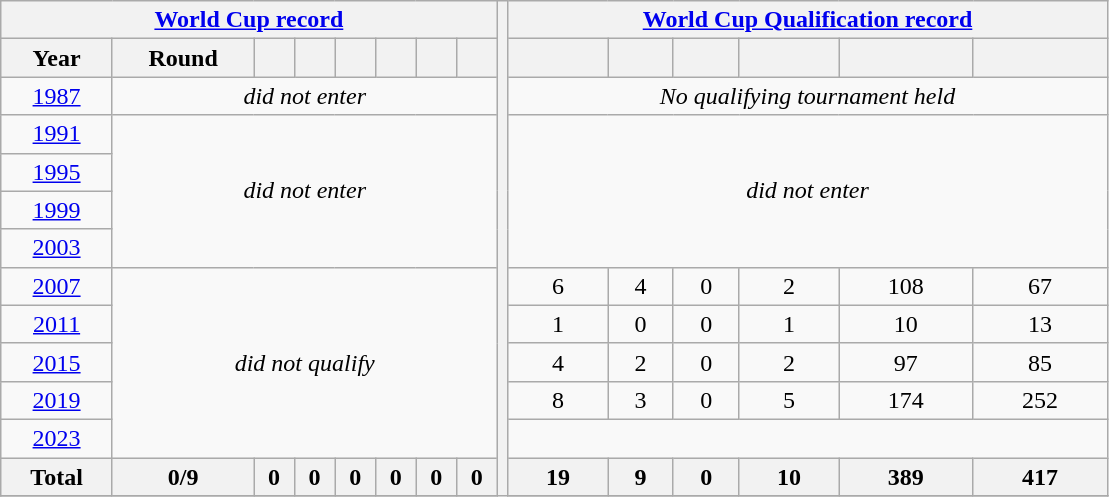<table class="wikitable" style="text-align: center;">
<tr>
<th colspan=8><a href='#'>World Cup record</a></th>
<th style="width:1%;" rowspan="25"></th>
<th colspan=6><a href='#'>World Cup Qualification record</a></th>
</tr>
<tr>
<th>Year</th>
<th>Round</th>
<th></th>
<th></th>
<th></th>
<th></th>
<th></th>
<th></th>
<th></th>
<th></th>
<th></th>
<th></th>
<th></th>
<th></th>
</tr>
<tr>
<td> <a href='#'>1987</a></td>
<td Colspan=7><em>did not enter</em></td>
<td Colspan=6><em>No qualifying tournament held</em></td>
</tr>
<tr>
<td> <a href='#'>1991</a></td>
<td Rowspan=4 colspan=7><em>did not enter</em></td>
<td Rowspan=4 colspan=6><em>did not enter</em></td>
</tr>
<tr>
<td> <a href='#'>1995</a></td>
</tr>
<tr>
<td> <a href='#'>1999</a></td>
</tr>
<tr>
<td> <a href='#'>2003</a></td>
</tr>
<tr>
<td> <a href='#'>2007</a></td>
<td Rowspan=5 colspan=7><em>did not qualify</em></td>
<td>6</td>
<td>4</td>
<td>0</td>
<td>2</td>
<td>108</td>
<td>67</td>
</tr>
<tr>
<td> <a href='#'>2011</a></td>
<td>1</td>
<td>0</td>
<td>0</td>
<td>1</td>
<td>10</td>
<td>13</td>
</tr>
<tr>
<td> <a href='#'>2015</a></td>
<td>4</td>
<td>2</td>
<td>0</td>
<td>2</td>
<td>97</td>
<td>85</td>
</tr>
<tr>
<td> <a href='#'>2019</a></td>
<td>8</td>
<td>3</td>
<td>0</td>
<td>5</td>
<td>174</td>
<td>252</td>
</tr>
<tr>
<td> <a href='#'>2023</a></td>
</tr>
<tr>
<th>Total</th>
<th>0/9</th>
<th>0</th>
<th>0</th>
<th>0</th>
<th>0</th>
<th>0</th>
<th>0</th>
<th>19</th>
<th>9</th>
<th>0</th>
<th>10</th>
<th>389</th>
<th>417</th>
</tr>
<tr>
</tr>
</table>
